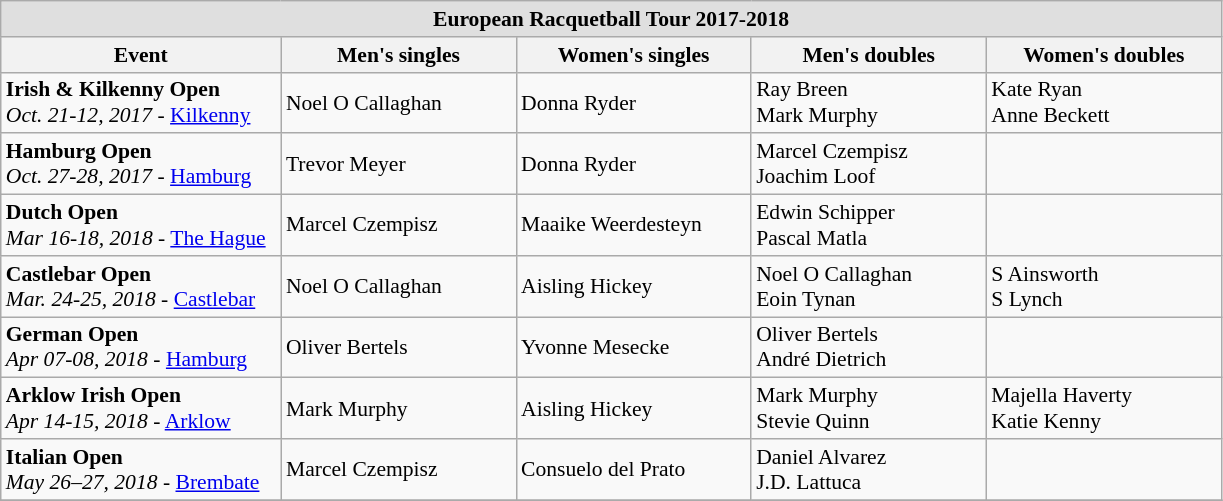<table class="wikitable" style="font-size: 90%;">
<tr align=left style="background:#dfdfdf;">
<td colspan=6 align="center"><strong>European Racquetball Tour 2017-2018</strong></td>
</tr>
<tr>
<th width=180>Event</th>
<th width=150>Men's singles</th>
<th width=150>Women's singles</th>
<th width=150>Men's doubles</th>
<th width=150>Women's doubles</th>
</tr>
<tr>
<td> <strong>Irish & Kilkenny Open</strong> <br> <em>Oct. 21-12, 2017</em> - <a href='#'>Kilkenny</a></td>
<td> Noel O Callaghan</td>
<td> Donna Ryder</td>
<td> Ray Breen <br> Mark Murphy</td>
<td> Kate Ryan<br> Anne Beckett</td>
</tr>
<tr>
<td> <strong>Hamburg Open</strong> <br> <em>Oct. 27-28, 2017</em> - <a href='#'>Hamburg</a></td>
<td> Trevor Meyer</td>
<td> Donna Ryder</td>
<td> Marcel Czempisz <br> Joachim Loof</td>
<td></td>
</tr>
<tr>
<td> <strong>Dutch Open</strong> <br> <em>Mar 16-18, 2018</em> - <a href='#'>The Hague</a></td>
<td> Marcel Czempisz</td>
<td> Maaike Weerdesteyn</td>
<td> Edwin Schipper <br> Pascal Matla</td>
<td></td>
</tr>
<tr>
<td> <strong>Castlebar Open</strong> <br> <em>Mar. 24-25, 2018</em> - <a href='#'>Castlebar</a></td>
<td> Noel O Callaghan</td>
<td> Aisling Hickey</td>
<td> Noel O Callaghan <br> Eoin Tynan</td>
<td> S Ainsworth <br> S Lynch</td>
</tr>
<tr>
<td> <strong>German Open</strong> <br> <em>Apr 07-08, 2018</em> - <a href='#'>Hamburg</a></td>
<td> Oliver Bertels</td>
<td> Yvonne Mesecke</td>
<td> Oliver Bertels <br> André Dietrich</td>
<td></td>
</tr>
<tr>
<td> <strong>Arklow Irish Open</strong> <br> <em>Apr 14-15, 2018</em> - <a href='#'>Arklow</a></td>
<td> Mark Murphy</td>
<td> Aisling Hickey</td>
<td> Mark Murphy <br> Stevie Quinn</td>
<td> Majella Haverty<br> Katie Kenny</td>
</tr>
<tr>
<td> <strong>Italian Open</strong> <br> <em>May 26–27, 2018</em> - <a href='#'>Brembate</a>  </td>
<td> Marcel Czempisz</td>
<td> Consuelo del Prato</td>
<td> Daniel Alvarez <br> J.D. Lattuca</td>
<td></td>
</tr>
<tr>
</tr>
</table>
